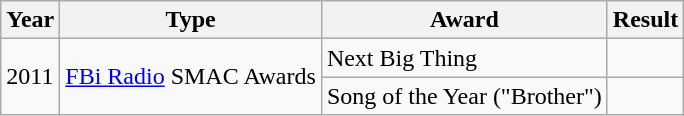<table class="wikitable">
<tr>
<th>Year</th>
<th>Type</th>
<th>Award</th>
<th>Result</th>
</tr>
<tr>
<td rowspan="2">2011</td>
<td rowspan="2"><a href='#'>FBi Radio</a> SMAC Awards</td>
<td>Next Big Thing</td>
<td></td>
</tr>
<tr>
<td>Song of the Year ("Brother")</td>
<td></td>
</tr>
</table>
